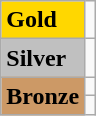<table class="wikitable">
<tr>
<td bgcolor="gold"><strong>Gold</strong></td>
<td></td>
</tr>
<tr>
<td bgcolor="silver"><strong>Silver</strong></td>
<td></td>
</tr>
<tr>
<td rowspan="2" bgcolor="#cc9966"><strong>Bronze</strong></td>
<td></td>
</tr>
<tr>
<td></td>
</tr>
</table>
